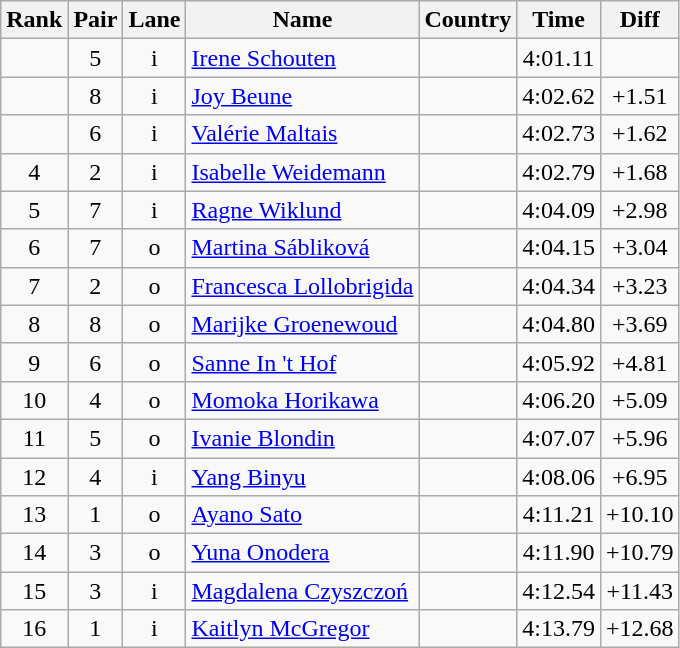<table class="wikitable sortable" style="text-align:center">
<tr>
<th>Rank</th>
<th>Pair</th>
<th>Lane</th>
<th>Name</th>
<th>Country</th>
<th>Time</th>
<th>Diff</th>
</tr>
<tr>
<td></td>
<td>5</td>
<td>i</td>
<td align=left><a href='#'>Irene Schouten</a></td>
<td align=left></td>
<td>4:01.11</td>
<td></td>
</tr>
<tr>
<td></td>
<td>8</td>
<td>i</td>
<td align=left><a href='#'>Joy Beune</a></td>
<td align=left></td>
<td>4:02.62</td>
<td>+1.51</td>
</tr>
<tr>
<td></td>
<td>6</td>
<td>i</td>
<td align=left><a href='#'>Valérie Maltais</a></td>
<td align=left></td>
<td>4:02.73</td>
<td>+1.62</td>
</tr>
<tr>
<td>4</td>
<td>2</td>
<td>i</td>
<td align=left><a href='#'>Isabelle Weidemann</a></td>
<td align=left></td>
<td>4:02.79</td>
<td>+1.68</td>
</tr>
<tr>
<td>5</td>
<td>7</td>
<td>i</td>
<td align=left><a href='#'>Ragne Wiklund</a></td>
<td align=left></td>
<td>4:04.09</td>
<td>+2.98</td>
</tr>
<tr>
<td>6</td>
<td>7</td>
<td>o</td>
<td align=left><a href='#'>Martina Sábliková</a></td>
<td align=left></td>
<td>4:04.15</td>
<td>+3.04</td>
</tr>
<tr>
<td>7</td>
<td>2</td>
<td>o</td>
<td align=left><a href='#'>Francesca Lollobrigida</a></td>
<td align=left></td>
<td>4:04.34</td>
<td>+3.23</td>
</tr>
<tr>
<td>8</td>
<td>8</td>
<td>o</td>
<td align=left><a href='#'>Marijke Groenewoud</a></td>
<td align=left></td>
<td>4:04.80</td>
<td>+3.69</td>
</tr>
<tr>
<td>9</td>
<td>6</td>
<td>o</td>
<td align=left><a href='#'>Sanne In 't Hof</a></td>
<td align=left></td>
<td>4:05.92</td>
<td>+4.81</td>
</tr>
<tr>
<td>10</td>
<td>4</td>
<td>o</td>
<td align=left><a href='#'>Momoka Horikawa</a></td>
<td align=left></td>
<td>4:06.20</td>
<td>+5.09</td>
</tr>
<tr>
<td>11</td>
<td>5</td>
<td>o</td>
<td align=left><a href='#'>Ivanie Blondin</a></td>
<td align=left></td>
<td>4:07.07</td>
<td>+5.96</td>
</tr>
<tr>
<td>12</td>
<td>4</td>
<td>i</td>
<td align=left><a href='#'>Yang Binyu</a></td>
<td align=left></td>
<td>4:08.06</td>
<td>+6.95</td>
</tr>
<tr>
<td>13</td>
<td>1</td>
<td>o</td>
<td align=left><a href='#'>Ayano Sato</a></td>
<td align=left></td>
<td>4:11.21</td>
<td>+10.10</td>
</tr>
<tr>
<td>14</td>
<td>3</td>
<td>o</td>
<td align=left><a href='#'>Yuna Onodera</a></td>
<td align=left></td>
<td>4:11.90</td>
<td>+10.79</td>
</tr>
<tr>
<td>15</td>
<td>3</td>
<td>i</td>
<td align=left><a href='#'>Magdalena Czyszczoń</a></td>
<td align=left></td>
<td>4:12.54</td>
<td>+11.43</td>
</tr>
<tr>
<td>16</td>
<td>1</td>
<td>i</td>
<td align=left><a href='#'>Kaitlyn McGregor</a></td>
<td align=left></td>
<td>4:13.79</td>
<td>+12.68</td>
</tr>
</table>
